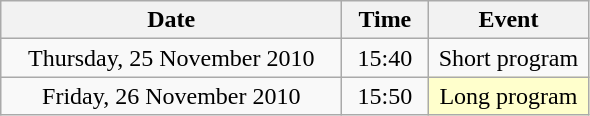<table class = "wikitable" style="text-align:center;">
<tr>
<th width=220>Date</th>
<th width=50>Time</th>
<th width=100>Event</th>
</tr>
<tr>
<td>Thursday, 25 November 2010</td>
<td>15:40</td>
<td>Short program</td>
</tr>
<tr>
<td>Friday, 26 November 2010</td>
<td>15:50</td>
<td bgcolor=ffffcc>Long program</td>
</tr>
</table>
